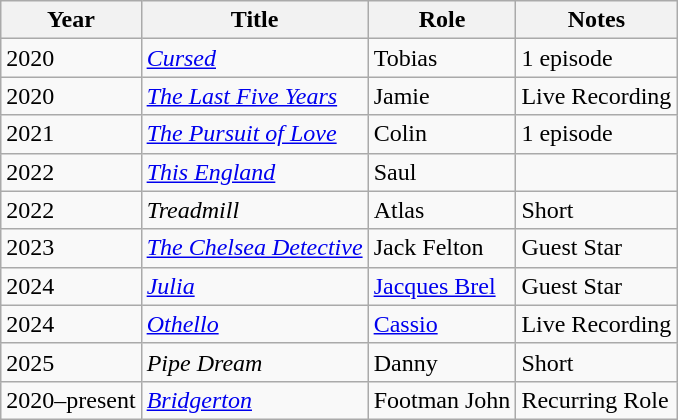<table class="wikitable">
<tr>
<th>Year</th>
<th>Title</th>
<th>Role</th>
<th>Notes</th>
</tr>
<tr>
<td>2020</td>
<td><em><a href='#'>Cursed</a></em></td>
<td>Tobias</td>
<td>1 episode</td>
</tr>
<tr>
<td>2020</td>
<td><em><a href='#'>The Last Five Years</a></em></td>
<td>Jamie</td>
<td>Live Recording</td>
</tr>
<tr>
<td>2021</td>
<td><em><a href='#'>The Pursuit of Love</a></em></td>
<td>Colin</td>
<td>1 episode</td>
</tr>
<tr>
<td>2022</td>
<td><a href='#'><em>This England</em></a></td>
<td>Saul</td>
<td></td>
</tr>
<tr>
<td>2022</td>
<td><em>Treadmill</em></td>
<td>Atlas</td>
<td>Short</td>
</tr>
<tr>
<td>2023</td>
<td><em><a href='#'>The Chelsea Detective</a></em></td>
<td>Jack Felton</td>
<td>Guest Star</td>
</tr>
<tr>
<td>2024</td>
<td><em><a href='#'>Julia</a></em></td>
<td><a href='#'>Jacques Brel</a></td>
<td>Guest Star</td>
</tr>
<tr>
<td>2024</td>
<td><em><a href='#'>Othello</a></em></td>
<td><a href='#'>Cassio</a></td>
<td>Live Recording</td>
</tr>
<tr>
<td>2025</td>
<td><em>Pipe Dream</em></td>
<td>Danny</td>
<td>Short</td>
</tr>
<tr>
<td>2020–present</td>
<td><em><a href='#'>Bridgerton</a></em></td>
<td>Footman John</td>
<td>Recurring Role</td>
</tr>
</table>
